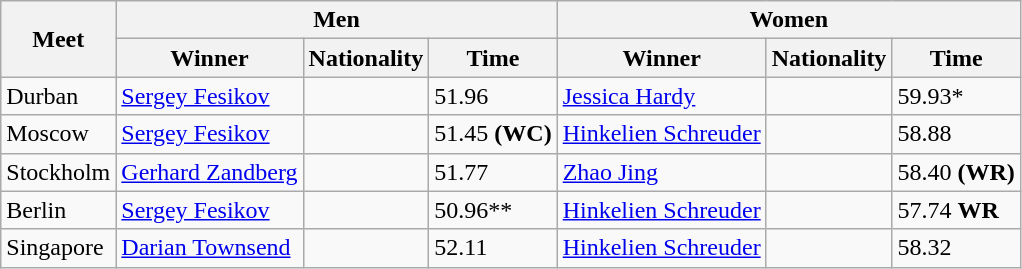<table class="wikitable">
<tr>
<th rowspan="2">Meet</th>
<th colspan="3">Men</th>
<th colspan="3">Women</th>
</tr>
<tr>
<th>Winner</th>
<th>Nationality</th>
<th>Time</th>
<th>Winner</th>
<th>Nationality</th>
<th>Time</th>
</tr>
<tr>
<td>Durban</td>
<td><a href='#'>Sergey Fesikov</a></td>
<td></td>
<td>51.96</td>
<td><a href='#'>Jessica Hardy</a></td>
<td></td>
<td>59.93*</td>
</tr>
<tr>
<td>Moscow</td>
<td><a href='#'>Sergey Fesikov</a></td>
<td></td>
<td>51.45 <strong>(WC)</strong></td>
<td><a href='#'>Hinkelien Schreuder</a></td>
<td></td>
<td>58.88</td>
</tr>
<tr>
<td>Stockholm</td>
<td><a href='#'>Gerhard Zandberg</a></td>
<td></td>
<td>51.77</td>
<td><a href='#'>Zhao Jing</a></td>
<td></td>
<td>58.40 <strong>(WR)</strong></td>
</tr>
<tr>
<td>Berlin</td>
<td><a href='#'>Sergey Fesikov</a></td>
<td></td>
<td>50.96**</td>
<td><a href='#'>Hinkelien Schreuder</a></td>
<td></td>
<td>57.74 <strong>WR</strong></td>
</tr>
<tr>
<td>Singapore</td>
<td><a href='#'>Darian Townsend</a></td>
<td></td>
<td>52.11</td>
<td><a href='#'>Hinkelien Schreuder</a></td>
<td></td>
<td>58.32</td>
</tr>
</table>
